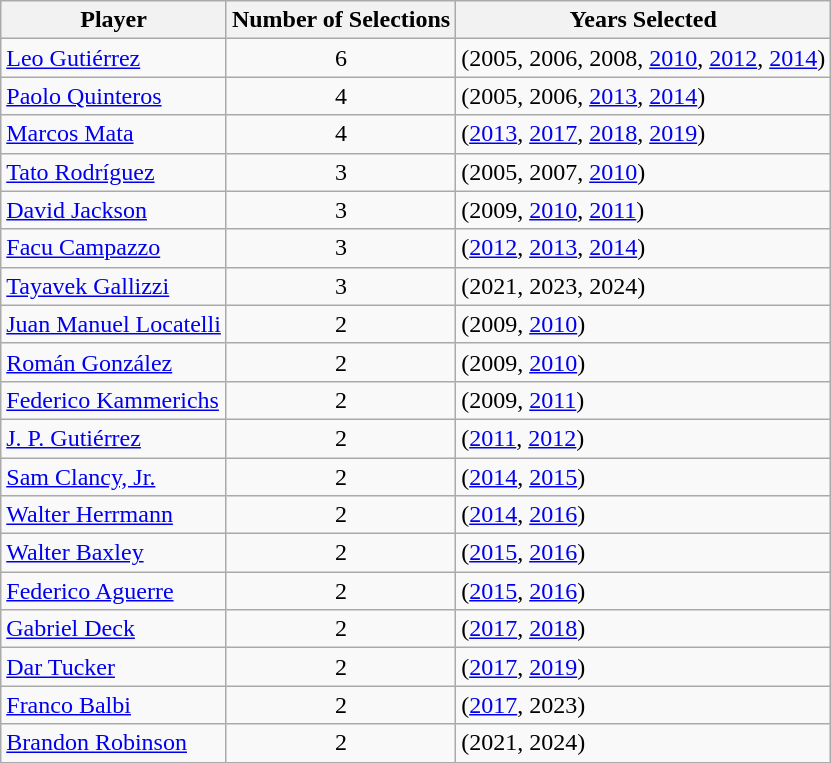<table class="wikitable">
<tr>
<th>Player</th>
<th>Number of Selections</th>
<th>Years Selected</th>
</tr>
<tr>
<td align="left"> <a href='#'>Leo Gutiérrez</a></td>
<td align="center">6</td>
<td>(2005, 2006, 2008, <a href='#'>2010</a>, <a href='#'>2012</a>, <a href='#'>2014</a>)</td>
</tr>
<tr>
<td align="left"> <a href='#'>Paolo Quinteros</a></td>
<td align="center">4</td>
<td>(2005, 2006, <a href='#'>2013</a>, <a href='#'>2014</a>)</td>
</tr>
<tr>
<td align="left"> <a href='#'>Marcos Mata</a></td>
<td align="center">4</td>
<td>(<a href='#'>2013</a>, <a href='#'>2017</a>, <a href='#'>2018</a>, <a href='#'>2019</a>)</td>
</tr>
<tr>
<td align="left"> <a href='#'>Tato Rodríguez</a></td>
<td align="center">3</td>
<td>(2005, 2007, <a href='#'>2010</a>)</td>
</tr>
<tr>
<td align="left"> <a href='#'>David Jackson</a></td>
<td align="center">3</td>
<td>(2009, <a href='#'>2010</a>, <a href='#'>2011</a>)</td>
</tr>
<tr>
<td align="left"> <a href='#'>Facu Campazzo</a></td>
<td align="center">3</td>
<td>(<a href='#'>2012</a>, <a href='#'>2013</a>, <a href='#'>2014</a>)</td>
</tr>
<tr>
<td align="left"> <a href='#'>Tayavek Gallizzi</a></td>
<td align="center">3</td>
<td>(2021, 2023, 2024)</td>
</tr>
<tr>
<td align="left"> <a href='#'>Juan Manuel Locatelli</a></td>
<td align="center">2</td>
<td>(2009, <a href='#'>2010</a>)</td>
</tr>
<tr>
<td align="left"> <a href='#'>Román González</a></td>
<td align="center">2</td>
<td>(2009, <a href='#'>2010</a>)</td>
</tr>
<tr>
<td align="left"> <a href='#'>Federico Kammerichs</a></td>
<td align="center">2</td>
<td>(2009, <a href='#'>2011</a>)</td>
</tr>
<tr>
<td align="left"> <a href='#'>J. P. Gutiérrez</a></td>
<td align="center">2</td>
<td>(<a href='#'>2011</a>, <a href='#'>2012</a>)</td>
</tr>
<tr>
<td align="left"> <a href='#'>Sam Clancy, Jr.</a></td>
<td align="center">2</td>
<td>(<a href='#'>2014</a>, <a href='#'>2015</a>)</td>
</tr>
<tr>
<td align="left"> <a href='#'>Walter Herrmann</a></td>
<td align="center">2</td>
<td>(<a href='#'>2014</a>, <a href='#'>2016</a>)</td>
</tr>
<tr>
<td align="left"> <a href='#'>Walter Baxley</a></td>
<td align="center">2</td>
<td>(<a href='#'>2015</a>, <a href='#'>2016</a>)</td>
</tr>
<tr>
<td align="left"> <a href='#'>Federico Aguerre</a></td>
<td align="center">2</td>
<td>(<a href='#'>2015</a>, <a href='#'>2016</a>)</td>
</tr>
<tr>
<td align="left"> <a href='#'>Gabriel Deck</a></td>
<td align="center">2</td>
<td>(<a href='#'>2017</a>, <a href='#'>2018</a>)</td>
</tr>
<tr>
<td align="left"> <a href='#'>Dar Tucker</a></td>
<td align="center">2</td>
<td>(<a href='#'>2017</a>, <a href='#'>2019</a>)</td>
</tr>
<tr>
<td align="left"> <a href='#'>Franco Balbi</a></td>
<td align="center">2</td>
<td>(<a href='#'>2017</a>, 2023)</td>
</tr>
<tr>
<td align="left"> <a href='#'>Brandon Robinson</a></td>
<td align="center">2</td>
<td>(2021, 2024)</td>
</tr>
</table>
